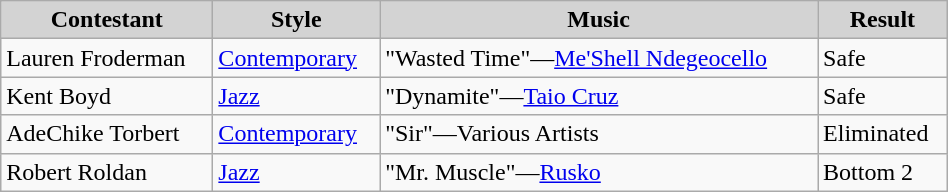<table class="wikitable" style="width:50%;">
<tr style="text-align:center; background:lightgrey;">
<td><strong>Contestant</strong></td>
<td><strong>Style</strong></td>
<td><strong>Music</strong></td>
<td><strong>Result</strong></td>
</tr>
<tr>
<td>Lauren Froderman</td>
<td><a href='#'>Contemporary</a></td>
<td>"Wasted Time"—<a href='#'>Me'Shell Ndegeocello</a></td>
<td>Safe</td>
</tr>
<tr>
<td>Kent Boyd</td>
<td><a href='#'>Jazz</a></td>
<td>"Dynamite"—<a href='#'>Taio Cruz</a></td>
<td>Safe</td>
</tr>
<tr>
<td>AdeChike Torbert</td>
<td><a href='#'>Contemporary</a></td>
<td>"Sir"—Various Artists</td>
<td>Eliminated</td>
</tr>
<tr>
<td>Robert Roldan</td>
<td><a href='#'>Jazz</a></td>
<td>"Mr. Muscle"—<a href='#'>Rusko</a></td>
<td>Bottom 2</td>
</tr>
</table>
